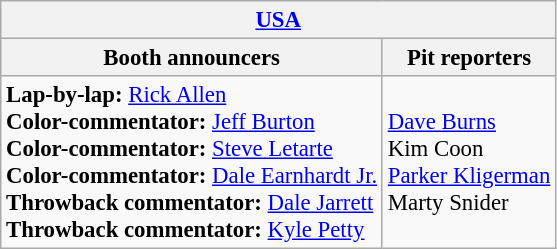<table class="wikitable" style="font-size: 95%;">
<tr>
<th colspan="2"><a href='#'>USA</a></th>
</tr>
<tr>
<th>Booth announcers</th>
<th>Pit reporters</th>
</tr>
<tr>
<td><strong>Lap-by-lap:</strong> <a href='#'>Rick Allen</a><br><strong>Color-commentator:</strong> <a href='#'>Jeff Burton</a><br><strong>Color-commentator:</strong> <a href='#'>Steve Letarte</a><br><strong>Color-commentator:</strong> <a href='#'>Dale Earnhardt Jr.</a><br> <strong>Throwback commentator:</strong> <a href='#'>Dale Jarrett</a><br><strong>Throwback commentator:</strong> <a href='#'>Kyle Petty</a></td>
<td><a href='#'>Dave Burns</a><br>Kim Coon<br><a href='#'>Parker Kligerman</a><br>Marty Snider</td>
</tr>
</table>
